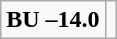<table class="wikitable" style="border: none;">
<tr align="center">
</tr>
<tr align="center">
<td><strong>BU –14.0</strong></td>
<td></td>
</tr>
</table>
